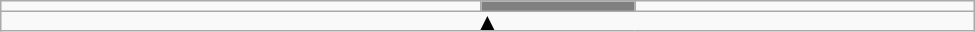<table class="wikitable sortable" style="width:650px; text-align:center;">
<tr>
<td style="width:49.32%; background:"></td>
<td style="width:15.79%; background:gray"></td>
<td style="width:34.89%; background:"></td>
</tr>
<tr>
<td colspan=4 style="text-align: center; line-height: 32.1%;"><strong>▲</strong></td>
</tr>
</table>
